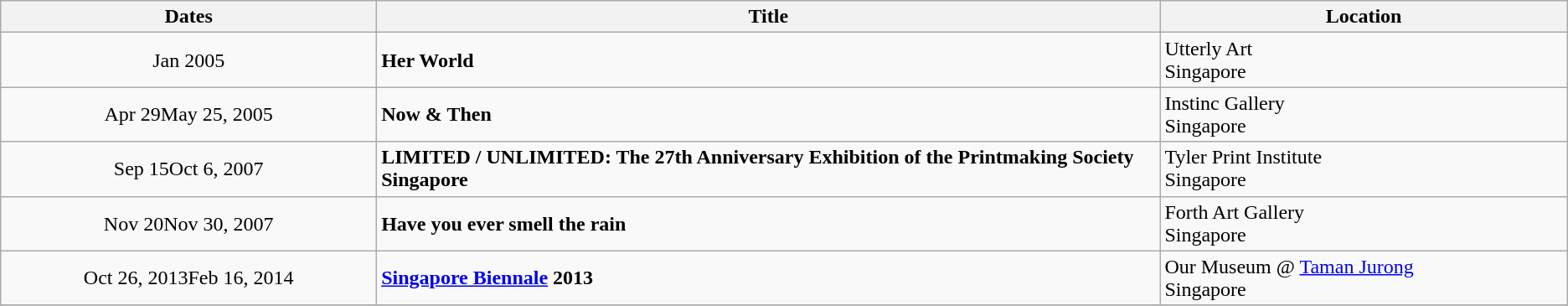<table class="wikitable">
<tr>
<th width=24%>Dates</th>
<th width=50%>Title</th>
<th width=30%>Location</th>
</tr>
<tr>
<td align=center>Jan 2005</td>
<td><strong>Her World</strong></td>
<td>Utterly Art<br>Singapore</td>
</tr>
<tr>
<td align=center>Apr 29May 25, 2005</td>
<td><strong>Now & Then</strong></td>
<td>Instinc Gallery<br>Singapore</td>
</tr>
<tr>
<td align=center>Sep 15Oct 6, 2007</td>
<td><strong>LIMITED / UNLIMITED: The 27th Anniversary Exhibition of the Printmaking Society Singapore</strong></td>
<td>Tyler Print Institute<br>Singapore</td>
</tr>
<tr>
<td align=center>Nov 20Nov 30, 2007</td>
<td><strong>Have you ever smell the rain</strong></td>
<td>Forth Art Gallery<br>Singapore</td>
</tr>
<tr>
<td align=center>Oct 26, 2013Feb 16, 2014</td>
<td><strong><a href='#'>Singapore Biennale</a> 2013</strong></td>
<td>Our Museum @ <a href='#'>Taman Jurong</a><br>Singapore</td>
</tr>
<tr>
</tr>
</table>
